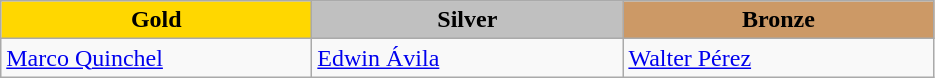<table class="wikitable" style="text-align:left">
<tr align="center">
<td width=200 bgcolor=gold><strong>Gold</strong></td>
<td width=200 bgcolor=silver><strong>Silver</strong></td>
<td width=200 bgcolor=CC9966><strong>Bronze</strong></td>
</tr>
<tr>
<td><a href='#'>Marco Quinchel</a><br><em></em></td>
<td><a href='#'>Edwin Ávila</a><br><em></em></td>
<td><a href='#'>Walter Pérez</a><br><em></em></td>
</tr>
</table>
